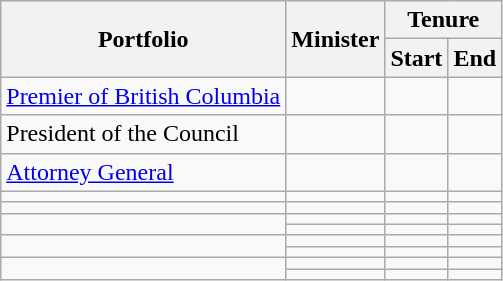<table class="wikitable sortable">
<tr>
<th colspan="1" rowspan="2">Portfolio</th>
<th rowspan="2">Minister</th>
<th colspan="2">Tenure</th>
</tr>
<tr>
<th>Start</th>
<th>End</th>
</tr>
<tr>
<td><a href='#'>Premier of British Columbia</a></td>
<td></td>
<td></td>
<td></td>
</tr>
<tr>
<td>President of the Council</td>
<td></td>
<td></td>
<td></td>
</tr>
<tr>
<td><a href='#'>Attorney General</a></td>
<td></td>
<td></td>
<td></td>
</tr>
<tr>
<td></td>
<td></td>
<td></td>
<td></td>
</tr>
<tr>
<td></td>
<td></td>
<td></td>
<td></td>
</tr>
<tr>
<td rowspan="2"></td>
<td></td>
<td></td>
<td></td>
</tr>
<tr>
<td></td>
<td></td>
<td></td>
</tr>
<tr>
<td rowspan="2"></td>
<td></td>
<td></td>
<td></td>
</tr>
<tr>
<td></td>
<td></td>
<td></td>
</tr>
<tr>
<td rowspan="2"></td>
<td></td>
<td></td>
<td></td>
</tr>
<tr>
<td></td>
<td></td>
<td></td>
</tr>
</table>
